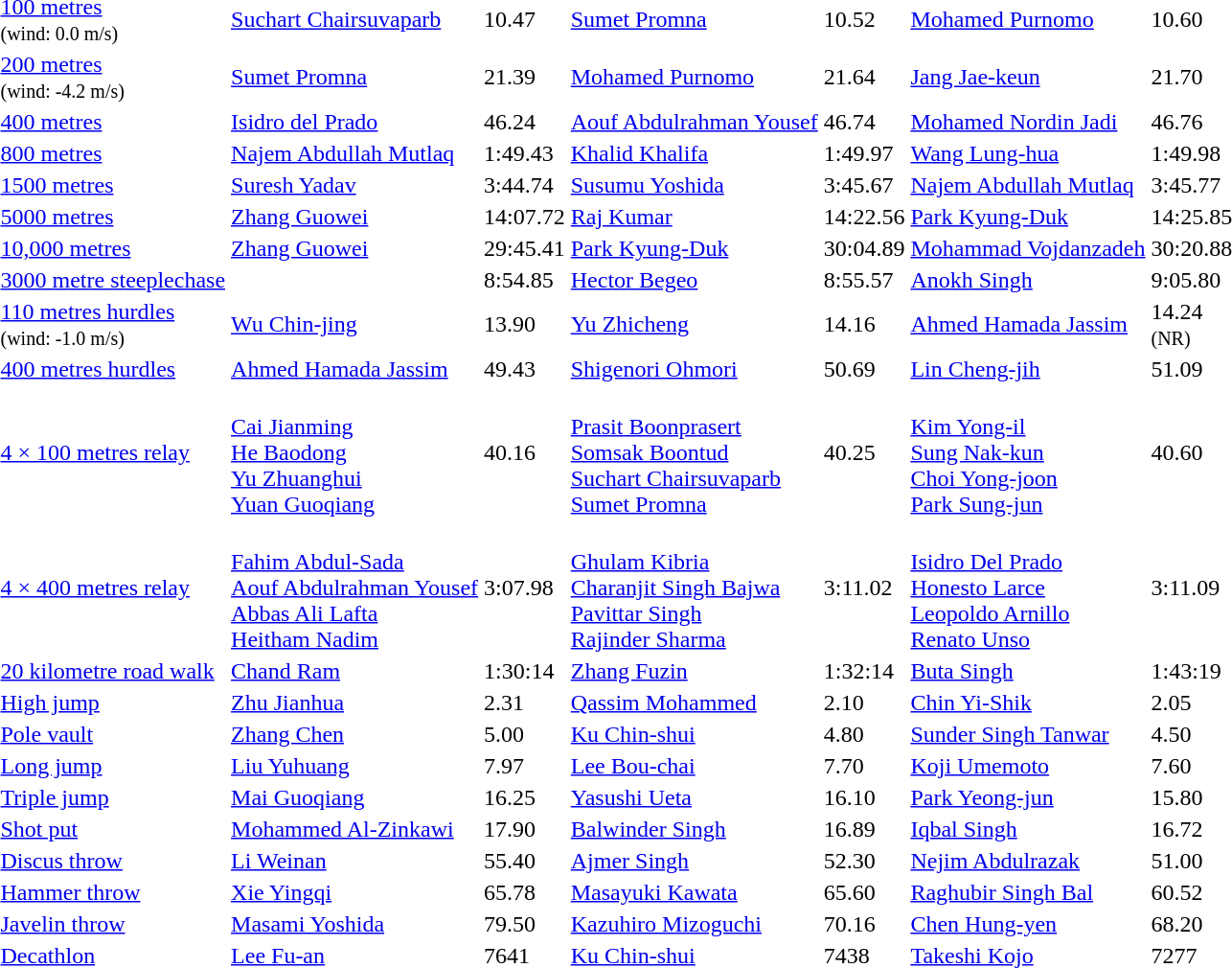<table>
<tr>
<td><a href='#'>100 metres</a><br><small>(wind: 0.0 m/s)</small></td>
<td><a href='#'>Suchart Chairsuvaparb</a><br> </td>
<td>10.47</td>
<td><a href='#'>Sumet Promna</a><br> </td>
<td>10.52</td>
<td><a href='#'>Mohamed Purnomo</a><br> </td>
<td>10.60</td>
</tr>
<tr>
<td><a href='#'>200 metres</a><br><small>(wind: -4.2 m/s)</small></td>
<td><a href='#'>Sumet Promna</a><br> </td>
<td>21.39</td>
<td><a href='#'>Mohamed Purnomo</a><br> </td>
<td>21.64</td>
<td><a href='#'>Jang Jae-keun</a><br> </td>
<td>21.70</td>
</tr>
<tr>
<td><a href='#'>400 metres</a></td>
<td><a href='#'>Isidro del Prado</a><br> </td>
<td>46.24</td>
<td><a href='#'>Aouf Abdulrahman Yousef</a><br> </td>
<td>46.74</td>
<td><a href='#'>Mohamed Nordin Jadi</a><br> </td>
<td>46.76</td>
</tr>
<tr>
<td><a href='#'>800 metres</a></td>
<td><a href='#'>Najem Abdullah Mutlaq</a><br> </td>
<td>1:49.43</td>
<td><a href='#'>Khalid Khalifa</a><br> </td>
<td>1:49.97</td>
<td><a href='#'>Wang Lung-hua</a><br> </td>
<td>1:49.98</td>
</tr>
<tr>
<td><a href='#'>1500 metres</a></td>
<td><a href='#'>Suresh Yadav</a><br> </td>
<td>3:44.74</td>
<td><a href='#'>Susumu Yoshida</a><br> </td>
<td>3:45.67</td>
<td><a href='#'>Najem Abdullah Mutlaq</a><br> </td>
<td>3:45.77</td>
</tr>
<tr>
<td><a href='#'>5000 metres</a></td>
<td><a href='#'>Zhang Guowei</a><br> </td>
<td>14:07.72</td>
<td><a href='#'>Raj Kumar</a><br> </td>
<td>14:22.56</td>
<td><a href='#'>Park Kyung-Duk</a><br> </td>
<td>14:25.85</td>
</tr>
<tr>
<td><a href='#'>10,000 metres</a></td>
<td><a href='#'>Zhang Guowei</a><br> </td>
<td>29:45.41</td>
<td><a href='#'>Park Kyung-Duk</a><br> </td>
<td>30:04.89</td>
<td><a href='#'>Mohammad Vojdanzadeh</a><br> </td>
<td>30:20.88</td>
</tr>
<tr>
<td><a href='#'>3000 metre steeplechase</a></td>
<td><br> </td>
<td>8:54.85</td>
<td><a href='#'>Hector Begeo</a><br> </td>
<td>8:55.57</td>
<td><a href='#'>Anokh Singh</a><br> </td>
<td>9:05.80</td>
</tr>
<tr>
<td><a href='#'>110 metres hurdles</a><br><small>(wind: -1.0 m/s)</small></td>
<td><a href='#'>Wu Chin-jing</a><br> </td>
<td>13.90</td>
<td><a href='#'>Yu Zhicheng</a><br> </td>
<td>14.16</td>
<td><a href='#'>Ahmed Hamada Jassim</a><br> </td>
<td>14.24<br><small>(NR)</small></td>
</tr>
<tr>
<td><a href='#'>400 metres hurdles</a></td>
<td><a href='#'>Ahmed Hamada Jassim</a><br> </td>
<td>49.43</td>
<td><a href='#'>Shigenori Ohmori</a><br> </td>
<td>50.69</td>
<td><a href='#'>Lin Cheng-jih</a><br> </td>
<td>51.09</td>
</tr>
<tr>
<td><a href='#'>4 × 100 metres relay</a></td>
<td><br><a href='#'>Cai Jianming</a><br><a href='#'>He Baodong</a><br><a href='#'>Yu Zhuanghui</a><br><a href='#'>Yuan Guoqiang</a></td>
<td>40.16</td>
<td><br><a href='#'>Prasit Boonprasert</a><br><a href='#'>Somsak Boontud</a><br><a href='#'>Suchart Chairsuvaparb</a><br><a href='#'>Sumet Promna</a></td>
<td>40.25</td>
<td><br><a href='#'>Kim Yong-il</a><br><a href='#'>Sung Nak-kun</a><br><a href='#'>Choi Yong-joon</a><br><a href='#'>Park Sung-jun</a></td>
<td>40.60</td>
</tr>
<tr>
<td><a href='#'>4 × 400 metres relay</a></td>
<td><br><a href='#'>Fahim Abdul-Sada</a><br><a href='#'>Aouf Abdulrahman Yousef</a><br><a href='#'>Abbas Ali Lafta</a><br><a href='#'>Heitham Nadim</a></td>
<td>3:07.98</td>
<td><br><a href='#'>Ghulam Kibria</a><br><a href='#'>Charanjit Singh Bajwa</a><br><a href='#'>Pavittar Singh</a><br><a href='#'>Rajinder Sharma</a></td>
<td>3:11.02</td>
<td><br><a href='#'>Isidro Del Prado</a><br><a href='#'>Honesto Larce</a><br><a href='#'>Leopoldo Arnillo</a><br><a href='#'>Renato Unso</a></td>
<td>3:11.09</td>
</tr>
<tr>
<td><a href='#'>20 kilometre road walk</a></td>
<td><a href='#'>Chand Ram</a><br> </td>
<td>1:30:14</td>
<td><a href='#'>Zhang Fuzin</a><br> </td>
<td>1:32:14</td>
<td><a href='#'>Buta Singh</a><br> </td>
<td>1:43:19</td>
</tr>
<tr>
<td><a href='#'>High jump</a></td>
<td><a href='#'>Zhu Jianhua</a><br> </td>
<td>2.31</td>
<td><a href='#'>Qassim Mohammed</a><br> </td>
<td>2.10</td>
<td><a href='#'>Chin Yi-Shik</a><br> </td>
<td>2.05</td>
</tr>
<tr>
<td><a href='#'>Pole vault</a></td>
<td><a href='#'>Zhang Chen</a><br> </td>
<td>5.00</td>
<td><a href='#'>Ku Chin-shui</a><br> </td>
<td>4.80</td>
<td><a href='#'>Sunder Singh Tanwar</a><br> </td>
<td>4.50</td>
</tr>
<tr>
<td><a href='#'>Long jump</a></td>
<td><a href='#'>Liu Yuhuang</a><br> </td>
<td>7.97</td>
<td><a href='#'>Lee Bou-chai</a><br> </td>
<td>7.70</td>
<td><a href='#'>Koji Umemoto</a><br> </td>
<td>7.60</td>
</tr>
<tr>
<td><a href='#'>Triple jump</a></td>
<td><a href='#'>Mai Guoqiang</a><br> </td>
<td>16.25</td>
<td><a href='#'>Yasushi Ueta</a><br> </td>
<td>16.10</td>
<td><a href='#'>Park Yeong-jun</a><br> </td>
<td>15.80</td>
</tr>
<tr>
<td><a href='#'>Shot put</a></td>
<td><a href='#'>Mohammed Al-Zinkawi</a><br> </td>
<td>17.90</td>
<td><a href='#'>Balwinder Singh</a><br> </td>
<td>16.89</td>
<td><a href='#'>Iqbal Singh</a><br> </td>
<td>16.72</td>
</tr>
<tr>
<td><a href='#'>Discus throw</a></td>
<td><a href='#'>Li Weinan</a><br> </td>
<td>55.40</td>
<td><a href='#'>Ajmer Singh</a><br> </td>
<td>52.30</td>
<td><a href='#'>Nejim Abdulrazak</a><br> </td>
<td>51.00</td>
</tr>
<tr>
<td><a href='#'>Hammer throw</a></td>
<td><a href='#'>Xie Yingqi</a><br> </td>
<td>65.78</td>
<td><a href='#'>Masayuki Kawata</a><br> </td>
<td>65.60</td>
<td><a href='#'>Raghubir Singh Bal</a><br> </td>
<td>60.52</td>
</tr>
<tr>
<td><a href='#'>Javelin throw</a></td>
<td><a href='#'>Masami Yoshida</a><br> </td>
<td>79.50</td>
<td><a href='#'>Kazuhiro Mizoguchi</a><br> </td>
<td>70.16</td>
<td><a href='#'>Chen Hung-yen</a><br> </td>
<td>68.20</td>
</tr>
<tr>
<td><a href='#'>Decathlon</a></td>
<td><a href='#'>Lee Fu-an</a><br> </td>
<td>7641</td>
<td><a href='#'>Ku Chin-shui</a><br> </td>
<td>7438</td>
<td><a href='#'>Takeshi Kojo</a><br> </td>
<td>7277</td>
</tr>
</table>
